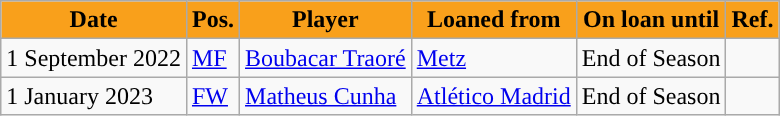<table class="wikitable plainrowheaders sortable">
<tr>
<th style="background:#F9A01B; color:#000000; ">Date</th>
<th style="background:#F9A01B; color:#000000; ">Pos.</th>
<th style="background:#F9A01B; color:#000000; ">Player</th>
<th style="background:#F9A01B; color:#000000; ">Loaned from</th>
<th style="background:#F9A01B; color:#000000; ">On loan until</th>
<th style="background:#F9A01B; color:#000000; ">Ref.</th>
</tr>
<tr>
<td>1 September 2022</td>
<td><a href='#'>MF</a></td>
<td> <a href='#'>Boubacar Traoré</a></td>
<td> <a href='#'>Metz</a></td>
<td>End of Season</td>
<td></td>
</tr>
<tr>
<td>1 January 2023</td>
<td><a href='#'>FW</a></td>
<td> <a href='#'>Matheus Cunha</a></td>
<td> <a href='#'>Atlético Madrid</a></td>
<td>End of Season</td>
<td></td>
</tr>
</table>
